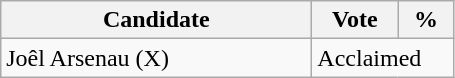<table class="wikitable">
<tr>
<th bgcolor="#DDDDFF" width="200px">Candidate</th>
<th bgcolor="#DDDDFF" width="50px">Vote</th>
<th bgcolor="#DDDDFF" width="30px">%</th>
</tr>
<tr>
<td>Joêl Arsenau (X)</td>
<td colspan="2">Acclaimed</td>
</tr>
</table>
